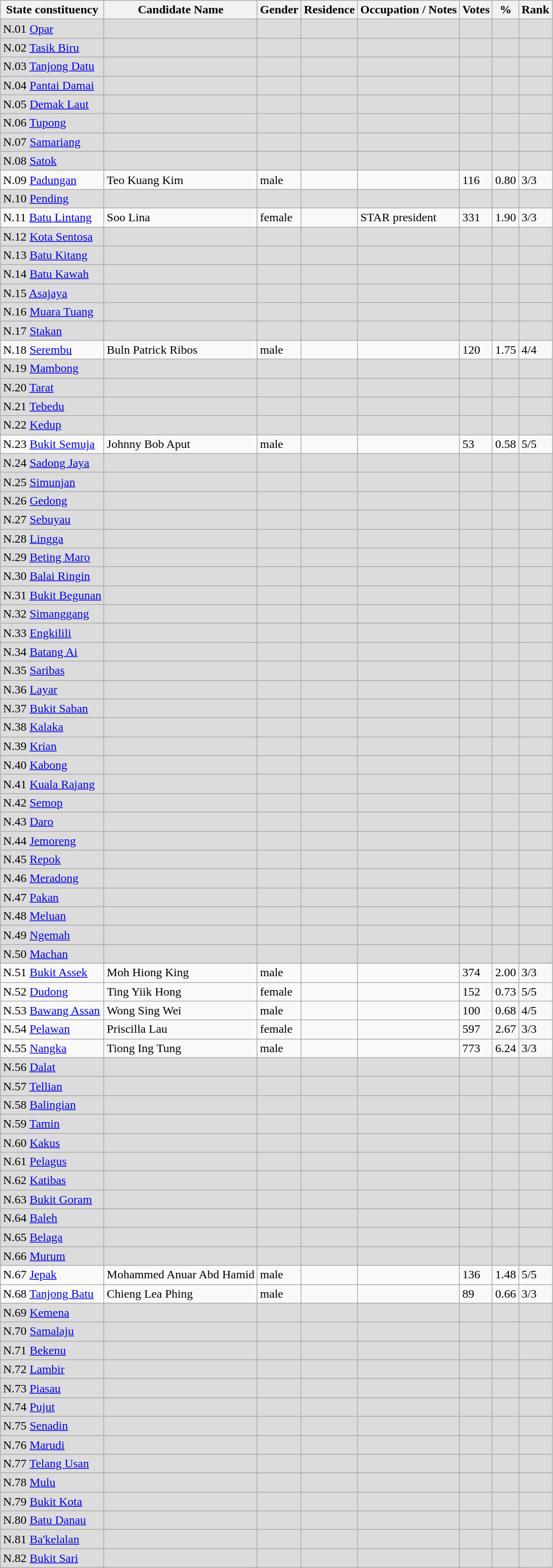<table class="wikitable sortable">
<tr>
<th>State constituency</th>
<th>Candidate Name</th>
<th>Gender</th>
<th>Residence</th>
<th>Occupation / Notes</th>
<th>Votes</th>
<th>%</th>
<th>Rank</th>
</tr>
<tr style="background: gainsboro;">
<td>N.01 <a href='#'>Opar</a></td>
<td></td>
<td></td>
<td></td>
<td></td>
<td></td>
<td></td>
<td></td>
</tr>
<tr style="background: gainsboro;">
<td>N.02 <a href='#'>Tasik Biru</a></td>
<td></td>
<td></td>
<td></td>
<td></td>
<td></td>
<td></td>
<td></td>
</tr>
<tr style="background: gainsboro;">
<td>N.03 <a href='#'>Tanjong Datu</a></td>
<td></td>
<td></td>
<td></td>
<td></td>
<td></td>
<td></td>
<td></td>
</tr>
<tr style="background: gainsboro;">
<td>N.04 <a href='#'>Pantai Damai</a></td>
<td></td>
<td></td>
<td></td>
<td></td>
<td></td>
<td></td>
<td></td>
</tr>
<tr style="background: gainsboro;">
<td>N.05 <a href='#'>Demak Laut</a></td>
<td></td>
<td></td>
<td></td>
<td></td>
<td></td>
<td></td>
<td></td>
</tr>
<tr style="background: gainsboro;">
<td>N.06 <a href='#'>Tupong</a></td>
<td></td>
<td></td>
<td></td>
<td></td>
<td></td>
<td></td>
<td></td>
</tr>
<tr style="background: gainsboro;">
<td>N.07 <a href='#'>Samariang</a></td>
<td></td>
<td></td>
<td></td>
<td></td>
<td></td>
<td></td>
<td></td>
</tr>
<tr style="background: gainsboro;">
<td>N.08 <a href='#'>Satok</a></td>
<td></td>
<td></td>
<td></td>
<td></td>
<td></td>
<td></td>
<td></td>
</tr>
<tr>
<td>N.09 <a href='#'>Padungan</a></td>
<td>Teo Kuang Kim</td>
<td>male</td>
<td></td>
<td></td>
<td>116</td>
<td>0.80</td>
<td>3/3</td>
</tr>
<tr style="background: gainsboro;">
<td>N.10 <a href='#'>Pending</a></td>
<td></td>
<td></td>
<td></td>
<td></td>
<td></td>
<td></td>
<td></td>
</tr>
<tr>
<td>N.11 <a href='#'>Batu Lintang</a></td>
<td>Soo Lina</td>
<td>female</td>
<td></td>
<td>STAR president</td>
<td>331</td>
<td>1.90</td>
<td>3/3</td>
</tr>
<tr style="background: gainsboro;">
<td>N.12 <a href='#'>Kota Sentosa</a></td>
<td></td>
<td></td>
<td></td>
<td></td>
<td></td>
<td></td>
<td></td>
</tr>
<tr style="background: gainsboro;">
<td>N.13 <a href='#'>Batu Kitang</a></td>
<td></td>
<td></td>
<td></td>
<td></td>
<td></td>
<td></td>
<td></td>
</tr>
<tr style="background: gainsboro;">
<td>N.14 <a href='#'>Batu Kawah</a></td>
<td></td>
<td></td>
<td></td>
<td></td>
<td></td>
<td></td>
<td></td>
</tr>
<tr style="background: gainsboro;">
<td>N.15 <a href='#'>Asajaya</a></td>
<td></td>
<td></td>
<td></td>
<td></td>
<td></td>
<td></td>
<td></td>
</tr>
<tr style="background: gainsboro;">
<td>N.16 <a href='#'>Muara Tuang</a></td>
<td></td>
<td></td>
<td></td>
<td></td>
<td></td>
<td></td>
<td></td>
</tr>
<tr style="background: gainsboro;">
<td>N.17 <a href='#'>Stakan</a></td>
<td></td>
<td></td>
<td></td>
<td></td>
<td></td>
<td></td>
<td></td>
</tr>
<tr>
<td>N.18 <a href='#'>Serembu</a></td>
<td>Buln Patrick Ribos</td>
<td>male</td>
<td></td>
<td></td>
<td>120</td>
<td>1.75</td>
<td>4/4</td>
</tr>
<tr style="background: gainsboro;">
<td>N.19 <a href='#'>Mambong</a></td>
<td></td>
<td></td>
<td></td>
<td></td>
<td></td>
<td></td>
<td></td>
</tr>
<tr style="background: gainsboro;">
<td>N.20 <a href='#'>Tarat</a></td>
<td></td>
<td></td>
<td></td>
<td></td>
<td></td>
<td></td>
<td></td>
</tr>
<tr style="background: gainsboro;">
<td>N.21 <a href='#'>Tebedu</a></td>
<td></td>
<td></td>
<td></td>
<td></td>
<td></td>
<td></td>
<td></td>
</tr>
<tr style="background: gainsboro;">
<td>N.22 <a href='#'>Kedup</a></td>
<td></td>
<td></td>
<td></td>
<td></td>
<td></td>
<td></td>
<td></td>
</tr>
<tr>
<td>N.23 <a href='#'>Bukit Semuja</a></td>
<td>Johnny Bob Aput</td>
<td>male</td>
<td></td>
<td></td>
<td>53</td>
<td>0.58</td>
<td>5/5</td>
</tr>
<tr style="background: gainsboro;">
<td>N.24 <a href='#'>Sadong Jaya</a></td>
<td></td>
<td></td>
<td></td>
<td></td>
<td></td>
<td></td>
<td></td>
</tr>
<tr style="background: gainsboro;">
<td>N.25 <a href='#'>Simunjan</a></td>
<td></td>
<td></td>
<td></td>
<td></td>
<td></td>
<td></td>
<td></td>
</tr>
<tr style="background: gainsboro;">
<td>N.26 <a href='#'>Gedong</a></td>
<td></td>
<td></td>
<td></td>
<td></td>
<td></td>
<td></td>
<td></td>
</tr>
<tr style="background: gainsboro;">
<td>N.27 <a href='#'>Sebuyau</a></td>
<td></td>
<td></td>
<td></td>
<td></td>
<td></td>
<td></td>
<td></td>
</tr>
<tr style="background: gainsboro;">
<td>N.28 <a href='#'>Lingga</a></td>
<td></td>
<td></td>
<td></td>
<td></td>
<td></td>
<td></td>
<td></td>
</tr>
<tr style="background: gainsboro;">
<td>N.29 <a href='#'>Beting Maro</a></td>
<td></td>
<td></td>
<td></td>
<td></td>
<td></td>
<td></td>
<td></td>
</tr>
<tr style="background: gainsboro;">
<td>N.30 <a href='#'>Balai Ringin</a></td>
<td></td>
<td></td>
<td></td>
<td></td>
<td></td>
<td></td>
<td></td>
</tr>
<tr style="background: gainsboro;">
<td>N.31 <a href='#'>Bukit Begunan</a></td>
<td></td>
<td></td>
<td></td>
<td></td>
<td></td>
<td></td>
<td></td>
</tr>
<tr style="background: gainsboro;">
<td>N.32 <a href='#'>Simanggang</a></td>
<td></td>
<td></td>
<td></td>
<td></td>
<td></td>
<td></td>
<td></td>
</tr>
<tr style="background: gainsboro;">
<td>N.33 <a href='#'>Engkilili</a></td>
<td></td>
<td></td>
<td></td>
<td></td>
<td></td>
<td></td>
<td></td>
</tr>
<tr style="background: gainsboro;">
<td>N.34 <a href='#'>Batang Ai</a></td>
<td></td>
<td></td>
<td></td>
<td></td>
<td></td>
<td></td>
<td></td>
</tr>
<tr style="background: gainsboro;">
<td>N.35 <a href='#'>Saribas</a></td>
<td></td>
<td></td>
<td></td>
<td></td>
<td></td>
<td></td>
<td></td>
</tr>
<tr style="background: gainsboro;">
<td>N.36 <a href='#'>Layar</a></td>
<td></td>
<td></td>
<td></td>
<td></td>
<td></td>
<td></td>
<td></td>
</tr>
<tr style="background: gainsboro;">
<td>N.37 <a href='#'>Bukit Saban</a></td>
<td></td>
<td></td>
<td></td>
<td></td>
<td></td>
<td></td>
<td></td>
</tr>
<tr style="background: gainsboro;">
<td>N.38 <a href='#'>Kalaka</a></td>
<td></td>
<td></td>
<td></td>
<td></td>
<td></td>
<td></td>
<td></td>
</tr>
<tr style="background: gainsboro;">
<td>N.39 <a href='#'>Krian</a></td>
<td></td>
<td></td>
<td></td>
<td></td>
<td></td>
<td></td>
<td></td>
</tr>
<tr style="background: gainsboro;">
<td>N.40 <a href='#'>Kabong</a></td>
<td></td>
<td></td>
<td></td>
<td></td>
<td></td>
<td></td>
<td></td>
</tr>
<tr style="background: gainsboro;">
<td>N.41 <a href='#'>Kuala Rajang</a></td>
<td></td>
<td></td>
<td></td>
<td></td>
<td></td>
<td></td>
<td></td>
</tr>
<tr style="background: gainsboro;">
<td>N.42 <a href='#'>Semop</a></td>
<td></td>
<td></td>
<td></td>
<td></td>
<td></td>
<td></td>
<td></td>
</tr>
<tr style="background: gainsboro;">
<td>N.43 <a href='#'>Daro</a></td>
<td></td>
<td></td>
<td></td>
<td></td>
<td></td>
<td></td>
<td></td>
</tr>
<tr style="background: gainsboro;">
<td>N.44 <a href='#'>Jemoreng</a></td>
<td></td>
<td></td>
<td></td>
<td></td>
<td></td>
<td></td>
<td></td>
</tr>
<tr style="background: gainsboro;">
<td>N.45 <a href='#'>Repok</a></td>
<td></td>
<td></td>
<td></td>
<td></td>
<td></td>
<td></td>
<td></td>
</tr>
<tr style="background: gainsboro;">
<td>N.46 <a href='#'>Meradong</a></td>
<td></td>
<td></td>
<td></td>
<td></td>
<td></td>
<td></td>
<td></td>
</tr>
<tr style="background: gainsboro;">
<td>N.47 <a href='#'>Pakan</a></td>
<td></td>
<td></td>
<td></td>
<td></td>
<td></td>
<td></td>
<td></td>
</tr>
<tr style="background: gainsboro;">
<td>N.48 <a href='#'>Meluan</a></td>
<td></td>
<td></td>
<td></td>
<td></td>
<td></td>
<td></td>
<td></td>
</tr>
<tr style="background: gainsboro;">
<td>N.49 <a href='#'>Ngemah</a></td>
<td></td>
<td></td>
<td></td>
<td></td>
<td></td>
<td></td>
<td></td>
</tr>
<tr style="background: gainsboro;">
<td>N.50 <a href='#'>Machan</a></td>
<td></td>
<td></td>
<td></td>
<td></td>
<td></td>
<td></td>
<td></td>
</tr>
<tr>
<td>N.51 <a href='#'>Bukit Assek</a></td>
<td>Moh Hiong King</td>
<td>male</td>
<td></td>
<td></td>
<td>374</td>
<td>2.00</td>
<td>3/3</td>
</tr>
<tr>
<td>N.52 <a href='#'>Dudong</a></td>
<td>Ting Yiik Hong</td>
<td>female</td>
<td></td>
<td></td>
<td>152</td>
<td>0.73</td>
<td>5/5</td>
</tr>
<tr>
<td>N.53 <a href='#'>Bawang Assan</a></td>
<td>Wong Sing Wei</td>
<td>male</td>
<td></td>
<td></td>
<td>100</td>
<td>0.68</td>
<td>4/5</td>
</tr>
<tr>
<td>N.54 <a href='#'>Pelawan</a></td>
<td>Priscilla Lau</td>
<td>female</td>
<td></td>
<td></td>
<td>597</td>
<td>2.67</td>
<td>3/3</td>
</tr>
<tr>
<td>N.55 <a href='#'>Nangka</a></td>
<td>Tiong Ing Tung</td>
<td>male</td>
<td></td>
<td></td>
<td>773</td>
<td>6.24</td>
<td>3/3</td>
</tr>
<tr style="background: gainsboro;">
<td>N.56 <a href='#'>Dalat</a></td>
<td></td>
<td></td>
<td></td>
<td></td>
<td></td>
<td></td>
<td></td>
</tr>
<tr style="background: gainsboro;">
<td>N.57 <a href='#'>Tellian</a></td>
<td></td>
<td></td>
<td></td>
<td></td>
<td></td>
<td></td>
<td></td>
</tr>
<tr style="background: gainsboro;">
<td>N.58 <a href='#'>Balingian</a></td>
<td></td>
<td></td>
<td></td>
<td></td>
<td></td>
<td></td>
<td></td>
</tr>
<tr style="background: gainsboro;">
<td>N.59 <a href='#'>Tamin</a></td>
<td></td>
<td></td>
<td></td>
<td></td>
<td></td>
<td></td>
<td></td>
</tr>
<tr style="background: gainsboro;">
<td>N.60 <a href='#'>Kakus</a></td>
<td></td>
<td></td>
<td></td>
<td></td>
<td></td>
<td></td>
<td></td>
</tr>
<tr style="background: gainsboro;">
<td>N.61 <a href='#'>Pelagus</a></td>
<td></td>
<td></td>
<td></td>
<td></td>
<td></td>
<td></td>
<td></td>
</tr>
<tr style="background: gainsboro;">
<td>N.62 <a href='#'>Katibas</a></td>
<td></td>
<td></td>
<td></td>
<td></td>
<td></td>
<td></td>
<td></td>
</tr>
<tr style="background: gainsboro;">
<td>N.63 <a href='#'>Bukit Goram</a></td>
<td></td>
<td></td>
<td></td>
<td></td>
<td></td>
<td></td>
<td></td>
</tr>
<tr style="background: gainsboro;">
<td>N.64 <a href='#'>Baleh</a></td>
<td></td>
<td></td>
<td></td>
<td></td>
<td></td>
<td></td>
<td></td>
</tr>
<tr style="background: gainsboro;">
<td>N.65 <a href='#'>Belaga</a></td>
<td></td>
<td></td>
<td></td>
<td></td>
<td></td>
<td></td>
<td></td>
</tr>
<tr style="background: gainsboro;">
<td>N.66 <a href='#'>Murum</a></td>
<td></td>
<td></td>
<td></td>
<td></td>
<td></td>
<td></td>
<td></td>
</tr>
<tr>
<td>N.67 <a href='#'>Jepak</a></td>
<td>Mohammed Anuar Abd Hamid</td>
<td>male</td>
<td></td>
<td></td>
<td>136</td>
<td>1.48</td>
<td>5/5</td>
</tr>
<tr>
<td>N.68 <a href='#'>Tanjong Batu</a></td>
<td>Chieng Lea Phing</td>
<td>male</td>
<td></td>
<td></td>
<td>89</td>
<td>0.66</td>
<td>3/3</td>
</tr>
<tr style="background: gainsboro;">
<td>N.69 <a href='#'>Kemena</a></td>
<td></td>
<td></td>
<td></td>
<td></td>
<td></td>
<td></td>
<td></td>
</tr>
<tr style="background: gainsboro;">
<td>N.70 <a href='#'>Samalaju</a></td>
<td></td>
<td></td>
<td></td>
<td></td>
<td></td>
<td></td>
<td></td>
</tr>
<tr style="background: gainsboro;">
<td>N.71 <a href='#'>Bekenu</a></td>
<td></td>
<td></td>
<td></td>
<td></td>
<td></td>
<td></td>
<td></td>
</tr>
<tr style="background: gainsboro;">
<td>N.72 <a href='#'>Lambir</a></td>
<td></td>
<td></td>
<td></td>
<td></td>
<td></td>
<td></td>
<td></td>
</tr>
<tr style="background: gainsboro;">
<td>N.73 <a href='#'>Piasau</a></td>
<td></td>
<td></td>
<td></td>
<td></td>
<td></td>
<td></td>
<td></td>
</tr>
<tr style="background: gainsboro;">
<td>N.74 <a href='#'>Pujut</a></td>
<td></td>
<td></td>
<td></td>
<td></td>
<td></td>
<td></td>
<td></td>
</tr>
<tr style="background: gainsboro;">
<td>N.75 <a href='#'>Senadin</a></td>
<td></td>
<td></td>
<td></td>
<td></td>
<td></td>
<td></td>
<td></td>
</tr>
<tr style="background: gainsboro;">
<td>N.76 <a href='#'>Marudi</a></td>
<td></td>
<td></td>
<td></td>
<td></td>
<td></td>
<td></td>
<td></td>
</tr>
<tr style="background: gainsboro;">
<td>N.77 <a href='#'>Telang Usan</a></td>
<td></td>
<td></td>
<td></td>
<td></td>
<td></td>
<td></td>
<td></td>
</tr>
<tr style="background: gainsboro;">
<td>N.78 <a href='#'>Mulu</a></td>
<td></td>
<td></td>
<td></td>
<td></td>
<td></td>
<td></td>
<td></td>
</tr>
<tr style="background: gainsboro;">
<td>N.79 <a href='#'>Bukit Kota</a></td>
<td></td>
<td></td>
<td></td>
<td></td>
<td></td>
<td></td>
<td></td>
</tr>
<tr style="background: gainsboro;">
<td>N.80 <a href='#'>Batu Danau</a></td>
<td></td>
<td></td>
<td></td>
<td></td>
<td></td>
<td></td>
<td></td>
</tr>
<tr style="background: gainsboro;">
<td>N.81 <a href='#'>Ba'kelalan</a></td>
<td></td>
<td></td>
<td></td>
<td></td>
<td></td>
<td></td>
<td></td>
</tr>
<tr style="background: gainsboro;">
<td>N.82 <a href='#'>Bukit Sari</a></td>
<td></td>
<td></td>
<td></td>
<td></td>
<td></td>
<td></td>
<td></td>
</tr>
</table>
